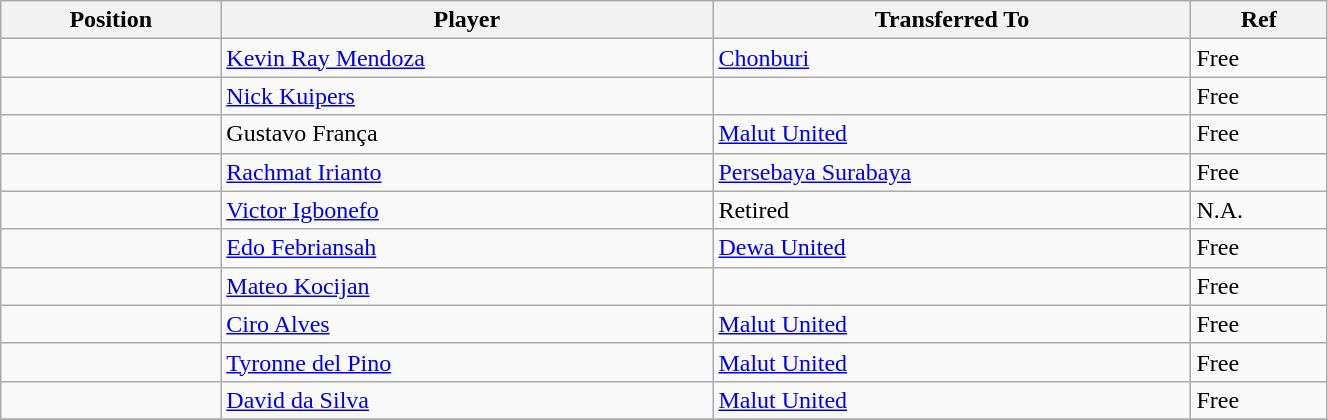<table class="wikitable sortable" style="width:70%; text-align:center; font-size:100%; text-align:left;">
<tr>
<th>Position</th>
<th>Player</th>
<th>Transferred To</th>
<th>Ref</th>
</tr>
<tr>
<td></td>
<td><a href='#'>Kevin Ray Mendoza</a></td>
<td> <a href='#'>Chonburi</a></td>
<td>Free </td>
</tr>
<tr>
<td></td>
<td> <a href='#'>Nick Kuipers</a></td>
<td></td>
<td>Free</td>
</tr>
<tr>
<td></td>
<td> Gustavo França</td>
<td> <a href='#'>Malut United</a></td>
<td>Free</td>
</tr>
<tr>
<td></td>
<td> <a href='#'>Rachmat Irianto</a></td>
<td> <a href='#'>Persebaya Surabaya</a></td>
<td>Free</td>
</tr>
<tr>
<td></td>
<td> <a href='#'>Victor Igbonefo</a></td>
<td>Retired</td>
<td>N.A.</td>
</tr>
<tr>
<td></td>
<td> <a href='#'>Edo Febriansah</a></td>
<td> <a href='#'>Dewa United</a></td>
<td>Free</td>
</tr>
<tr>
<td></td>
<td> <a href='#'>Mateo Kocijan</a></td>
<td></td>
<td>Free</td>
</tr>
<tr>
<td></td>
<td> <a href='#'>Ciro Alves</a></td>
<td> <a href='#'>Malut United</a></td>
<td>Free</td>
</tr>
<tr>
<td></td>
<td> <a href='#'>Tyronne del Pino</a></td>
<td> <a href='#'>Malut United</a></td>
<td>Free</td>
</tr>
<tr>
<td></td>
<td> <a href='#'>David da Silva</a></td>
<td> <a href='#'>Malut United</a></td>
<td>Free</td>
</tr>
<tr>
</tr>
</table>
